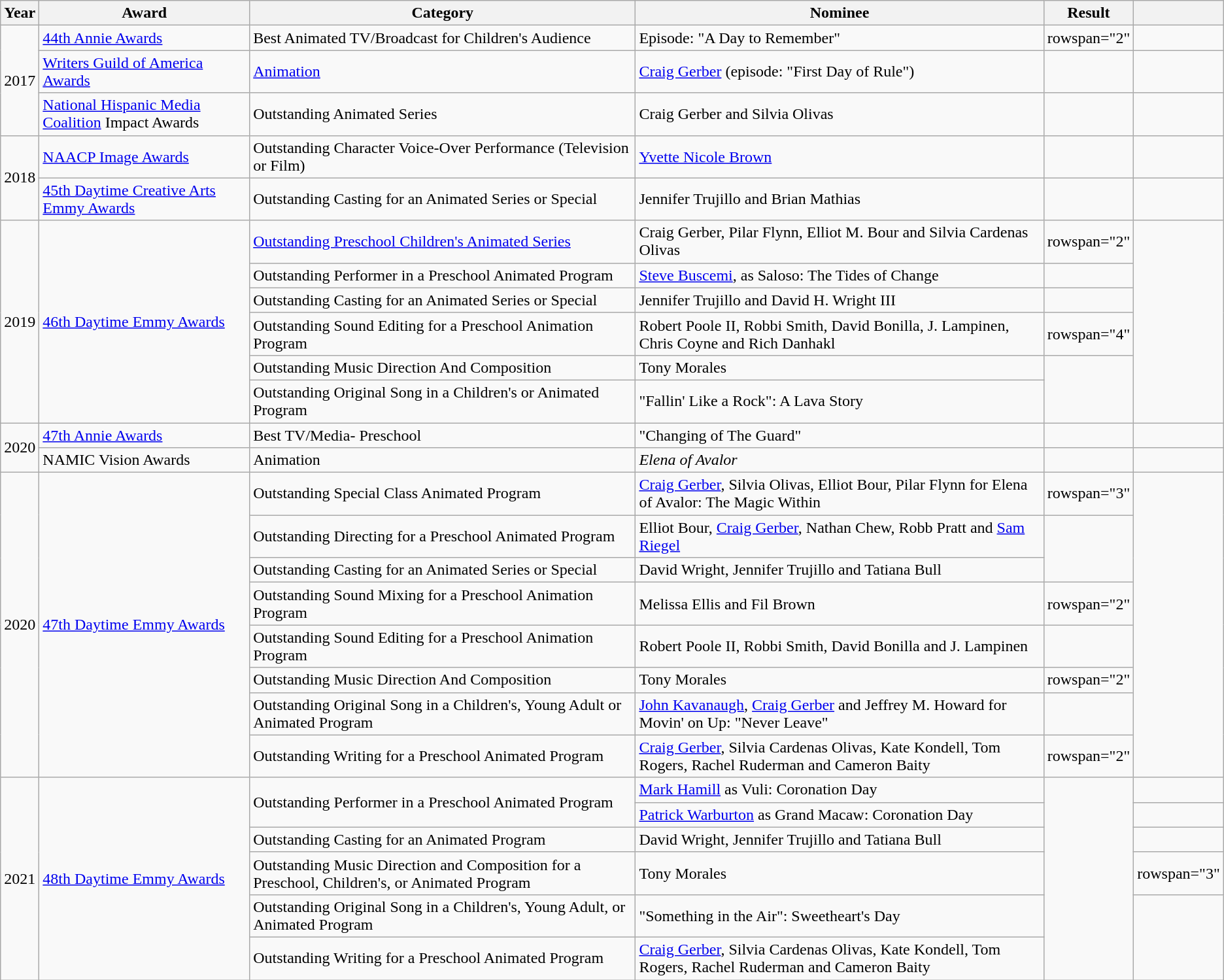<table class="wikitable">
<tr>
<th>Year</th>
<th>Award</th>
<th>Category</th>
<th>Nominee</th>
<th>Result</th>
<th></th>
</tr>
<tr>
<td rowspan="3">2017</td>
<td><a href='#'>44th Annie Awards</a></td>
<td>Best Animated TV/Broadcast for Children's Audience</td>
<td>Episode: "A Day to Remember"</td>
<td>rowspan="2" </td>
<td align=center></td>
</tr>
<tr>
<td><a href='#'>Writers Guild of America Awards</a></td>
<td><a href='#'>Animation</a></td>
<td><a href='#'>Craig Gerber</a> (episode: "First Day of Rule")</td>
<td align=center></td>
</tr>
<tr>
<td><a href='#'>National Hispanic Media Coalition</a> Impact Awards</td>
<td>Outstanding Animated Series</td>
<td Craig Gerber and Silvia Olivas>Craig Gerber and Silvia Olivas</td>
<td></td>
<td align=center></td>
</tr>
<tr>
<td rowspan="2">2018</td>
<td><a href='#'>NAACP Image Awards</a></td>
<td>Outstanding Character Voice-Over Performance (Television or Film)</td>
<td><a href='#'>Yvette Nicole Brown</a></td>
<td></td>
<td align=center></td>
</tr>
<tr>
<td><a href='#'>45th Daytime Creative Arts Emmy Awards</a></td>
<td>Outstanding Casting for an Animated Series or Special</td>
<td>Jennifer Trujillo and Brian Mathias</td>
<td></td>
<td align=center></td>
</tr>
<tr>
<td rowspan="6">2019</td>
<td rowspan="6"><a href='#'>46th Daytime Emmy Awards</a></td>
<td><a href='#'>Outstanding Preschool Children's Animated Series</a></td>
<td>Craig Gerber, Pilar Flynn, Elliot M. Bour and Silvia Cardenas Olivas</td>
<td>rowspan="2" </td>
<td rowspan="6" style="text-align:center;"></td>
</tr>
<tr>
<td>Outstanding Performer in a Preschool Animated Program</td>
<td><a href='#'>Steve Buscemi</a>, as Saloso: The Tides of Change</td>
</tr>
<tr>
<td>Outstanding Casting for an Animated Series or Special</td>
<td>Jennifer Trujillo and David H. Wright III</td>
<td></td>
</tr>
<tr>
<td>Outstanding Sound Editing for a Preschool Animation Program</td>
<td>Robert Poole II, Robbi Smith, David Bonilla, J. Lampinen, Chris Coyne and Rich Danhakl</td>
<td>rowspan="4" </td>
</tr>
<tr>
<td>Outstanding Music Direction And Composition</td>
<td>Tony Morales</td>
</tr>
<tr>
<td>Outstanding Original Song in a Children's or Animated Program</td>
<td>"Fallin' Like a Rock": A Lava Story</td>
</tr>
<tr>
<td rowspan="2">2020</td>
<td><a href='#'>47th Annie Awards</a></td>
<td>Best TV/Media- Preschool</td>
<td>"Changing of The Guard"</td>
<td align=center></td>
</tr>
<tr>
<td>NAMIC Vision Awards</td>
<td>Animation</td>
<td><em>Elena of Avalor</em></td>
<td></td>
<td align=center></td>
</tr>
<tr>
<td rowspan="8">2020</td>
<td rowspan="8"><a href='#'>47th Daytime Emmy Awards</a></td>
<td>Outstanding Special Class Animated Program</td>
<td><a href='#'>Craig Gerber</a>, Silvia Olivas, Elliot Bour, Pilar Flynn for Elena of Avalor: The Magic Within</td>
<td>rowspan="3" </td>
<td rowspan="8" style="text-align:center;"></td>
</tr>
<tr>
<td>Outstanding Directing for a Preschool Animated Program</td>
<td>Elliot Bour, <a href='#'>Craig Gerber</a>, Nathan Chew, Robb Pratt and <a href='#'>Sam Riegel</a></td>
</tr>
<tr>
<td>Outstanding Casting for an Animated Series or Special</td>
<td>David Wright, Jennifer Trujillo and Tatiana Bull</td>
</tr>
<tr>
<td>Outstanding Sound Mixing for a Preschool Animation Program</td>
<td>Melissa Ellis and Fil Brown</td>
<td>rowspan="2" </td>
</tr>
<tr>
<td>Outstanding Sound Editing for a Preschool Animation Program</td>
<td>Robert Poole II, Robbi Smith, David Bonilla and J. Lampinen</td>
</tr>
<tr>
<td>Outstanding Music Direction And Composition</td>
<td>Tony Morales</td>
<td>rowspan="2" </td>
</tr>
<tr>
<td>Outstanding Original Song in a Children's, Young Adult or Animated Program</td>
<td><a href='#'>John Kavanaugh</a>, <a href='#'>Craig Gerber</a> and Jeffrey M. Howard for Movin' on Up: "Never Leave"</td>
</tr>
<tr>
<td>Outstanding Writing for a Preschool Animated Program</td>
<td><a href='#'>Craig Gerber</a>, Silvia Cardenas Olivas, Kate Kondell, Tom Rogers, Rachel Ruderman and Cameron Baity</td>
<td>rowspan="2" </td>
</tr>
<tr>
<td rowspan="6">2021</td>
<td rowspan="6"><a href='#'>48th Daytime Emmy Awards</a></td>
<td rowspan="2">Outstanding Performer in a Preschool Animated Program</td>
<td><a href='#'>Mark Hamill</a> as Vuli: Coronation Day</td>
<td rowspan="6" style="text-align:center;"></td>
</tr>
<tr>
<td><a href='#'>Patrick Warburton</a> as Grand Macaw: Coronation Day</td>
<td></td>
</tr>
<tr>
<td>Outstanding Casting for an Animated Program</td>
<td>David Wright, Jennifer Trujillo and Tatiana Bull</td>
<td></td>
</tr>
<tr>
<td>Outstanding Music Direction and Composition for a Preschool, Children's, or Animated Program</td>
<td>Tony Morales</td>
<td>rowspan="3" </td>
</tr>
<tr>
<td>Outstanding Original Song in a Children's, Young Adult, or Animated Program</td>
<td>"Something in the Air": Sweetheart's Day</td>
</tr>
<tr>
<td>Outstanding Writing for a Preschool Animated Program</td>
<td><a href='#'>Craig Gerber</a>, Silvia Cardenas Olivas, Kate Kondell, Tom Rogers, Rachel Ruderman and Cameron Baity</td>
</tr>
</table>
